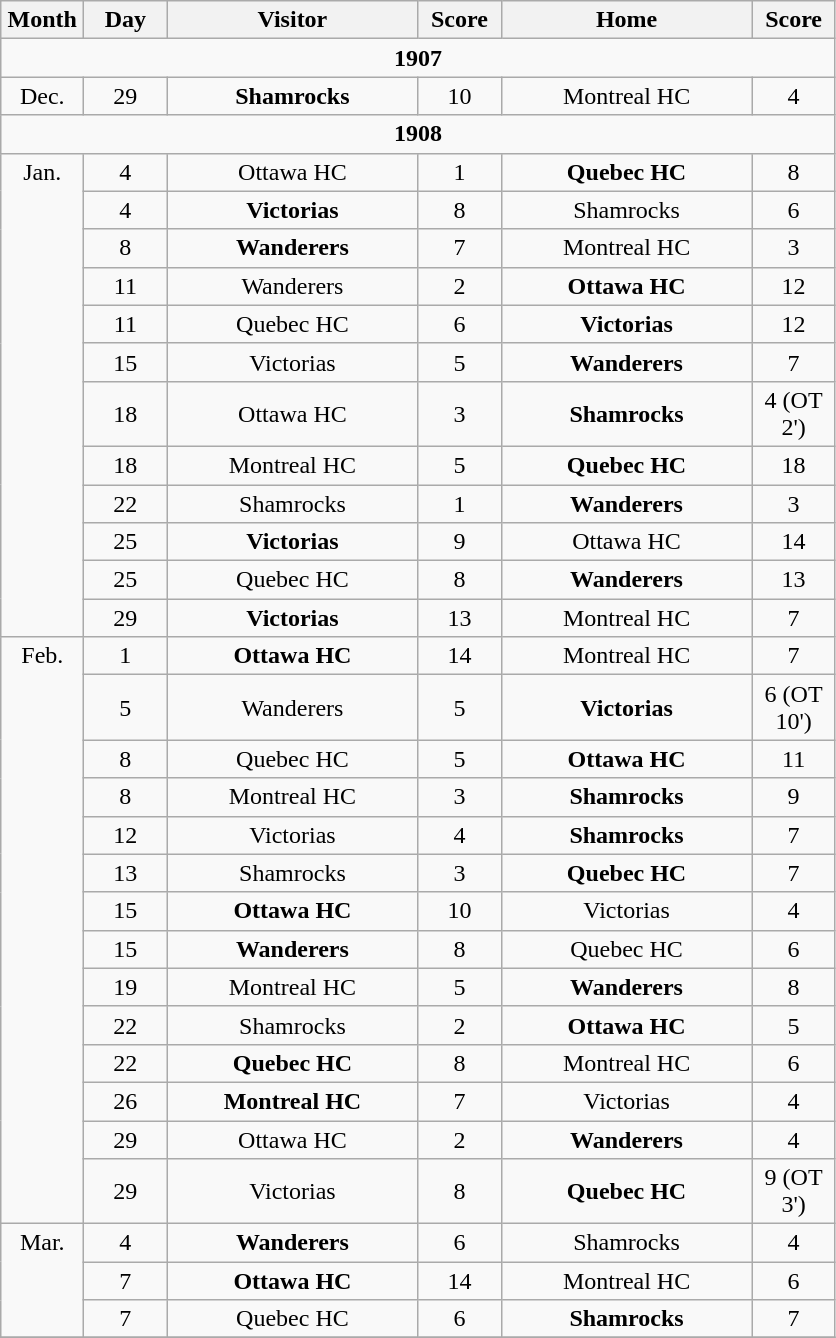<table class="wikitable" style="text-align:center;">
<tr>
<th style="width:3em">Month</th>
<th style="width:3em">Day</th>
<th style="width:10em">Visitor</th>
<th style="width:3em">Score</th>
<th style="width:10em">Home</th>
<th style="width:3em">Score</th>
</tr>
<tr>
<td colspan="6"><strong>1907</strong></td>
</tr>
<tr>
<td valign=top>Dec.</td>
<td>29</td>
<td><strong>Shamrocks</strong></td>
<td>10</td>
<td>Montreal HC</td>
<td>4</td>
</tr>
<tr>
<td colspan="6"><strong>1908</strong></td>
</tr>
<tr>
<td rowspan=12 valign=top>Jan.</td>
<td>4</td>
<td>Ottawa HC</td>
<td>1</td>
<td><strong>Quebec HC</strong></td>
<td>8</td>
</tr>
<tr>
<td>4</td>
<td><strong>Victorias</strong></td>
<td>8</td>
<td>Shamrocks</td>
<td>6</td>
</tr>
<tr>
<td>8</td>
<td><strong>Wanderers</strong></td>
<td>7</td>
<td>Montreal HC</td>
<td>3</td>
</tr>
<tr>
<td>11</td>
<td>Wanderers</td>
<td>2</td>
<td><strong>Ottawa HC</strong></td>
<td>12</td>
</tr>
<tr>
<td>11</td>
<td>Quebec HC</td>
<td>6</td>
<td><strong>Victorias</strong></td>
<td>12</td>
</tr>
<tr>
<td>15</td>
<td>Victorias</td>
<td>5</td>
<td><strong>Wanderers</strong></td>
<td>7</td>
</tr>
<tr>
<td>18</td>
<td>Ottawa HC</td>
<td>3</td>
<td><strong>Shamrocks</strong></td>
<td>4 (OT 2')</td>
</tr>
<tr>
<td>18</td>
<td>Montreal HC</td>
<td>5</td>
<td><strong>Quebec HC</strong></td>
<td>18</td>
</tr>
<tr>
<td>22</td>
<td>Shamrocks</td>
<td>1</td>
<td><strong>Wanderers</strong></td>
<td>3</td>
</tr>
<tr>
<td>25</td>
<td><strong>Victorias</strong></td>
<td>9</td>
<td>Ottawa HC</td>
<td>14</td>
</tr>
<tr>
<td>25</td>
<td>Quebec HC</td>
<td>8</td>
<td><strong>Wanderers</strong></td>
<td>13</td>
</tr>
<tr>
<td>29</td>
<td><strong>Victorias</strong></td>
<td>13</td>
<td>Montreal HC</td>
<td>7</td>
</tr>
<tr>
<td rowspan=14 valign=top>Feb.</td>
<td>1</td>
<td><strong>Ottawa HC</strong></td>
<td>14</td>
<td>Montreal HC</td>
<td>7</td>
</tr>
<tr>
<td>5</td>
<td>Wanderers</td>
<td>5</td>
<td><strong>Victorias</strong></td>
<td>6 (OT 10')</td>
</tr>
<tr>
<td>8</td>
<td>Quebec HC</td>
<td>5</td>
<td><strong>Ottawa HC</strong></td>
<td>11</td>
</tr>
<tr>
<td>8</td>
<td>Montreal HC</td>
<td>3</td>
<td><strong>Shamrocks</strong></td>
<td>9</td>
</tr>
<tr>
<td>12</td>
<td>Victorias</td>
<td>4</td>
<td><strong>Shamrocks</strong></td>
<td>7</td>
</tr>
<tr>
<td>13</td>
<td>Shamrocks</td>
<td>3</td>
<td><strong>Quebec HC</strong></td>
<td>7</td>
</tr>
<tr>
<td>15</td>
<td><strong>Ottawa HC</strong></td>
<td>10</td>
<td>Victorias</td>
<td>4</td>
</tr>
<tr>
<td>15</td>
<td><strong>Wanderers</strong></td>
<td>8</td>
<td>Quebec HC</td>
<td>6</td>
</tr>
<tr>
<td>19</td>
<td>Montreal HC</td>
<td>5</td>
<td><strong>Wanderers</strong></td>
<td>8</td>
</tr>
<tr>
<td>22</td>
<td>Shamrocks</td>
<td>2</td>
<td><strong>Ottawa HC</strong></td>
<td>5</td>
</tr>
<tr>
<td>22</td>
<td><strong>Quebec HC</strong></td>
<td>8</td>
<td>Montreal HC</td>
<td>6</td>
</tr>
<tr>
<td>26</td>
<td><strong>Montreal HC</strong></td>
<td>7</td>
<td>Victorias</td>
<td>4</td>
</tr>
<tr>
<td>29</td>
<td>Ottawa HC</td>
<td>2</td>
<td><strong>Wanderers</strong></td>
<td>4</td>
</tr>
<tr>
<td>29</td>
<td>Victorias</td>
<td>8</td>
<td><strong>Quebec HC</strong></td>
<td>9 (OT 3')</td>
</tr>
<tr>
<td rowspan=3  valign=top>Mar.</td>
<td>4</td>
<td><strong>Wanderers</strong></td>
<td>6</td>
<td>Shamrocks</td>
<td>4</td>
</tr>
<tr>
<td>7</td>
<td><strong>Ottawa HC</strong></td>
<td>14</td>
<td>Montreal HC</td>
<td>6</td>
</tr>
<tr>
<td>7</td>
<td>Quebec HC</td>
<td>6</td>
<td><strong>Shamrocks</strong></td>
<td>7</td>
</tr>
<tr>
</tr>
</table>
